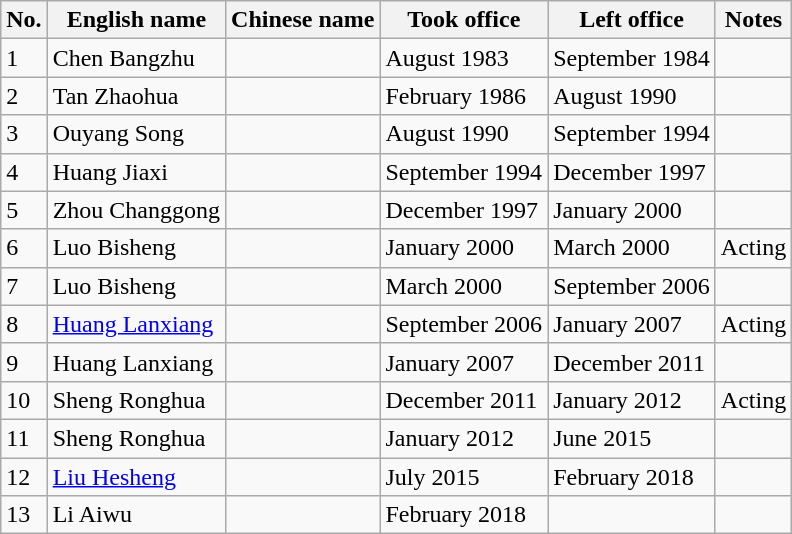<table class="wikitable">
<tr>
<th>No.</th>
<th>English name</th>
<th>Chinese name</th>
<th>Took office</th>
<th>Left office</th>
<th>Notes</th>
</tr>
<tr>
<td>1</td>
<td>Chen Bangzhu</td>
<td></td>
<td>August 1983</td>
<td>September 1984</td>
<td></td>
</tr>
<tr>
<td>2</td>
<td>Tan Zhaohua</td>
<td></td>
<td>February 1986</td>
<td>August 1990</td>
<td></td>
</tr>
<tr>
<td>3</td>
<td>Ouyang Song</td>
<td></td>
<td>August 1990</td>
<td>September 1994</td>
<td></td>
</tr>
<tr>
<td>4</td>
<td>Huang Jiaxi</td>
<td></td>
<td>September 1994</td>
<td>December 1997</td>
<td></td>
</tr>
<tr>
<td>5</td>
<td>Zhou Changgong</td>
<td></td>
<td>December 1997</td>
<td>January 2000</td>
<td></td>
</tr>
<tr>
<td>6</td>
<td>Luo Bisheng</td>
<td></td>
<td>January 2000</td>
<td>March 2000</td>
<td>Acting</td>
</tr>
<tr>
<td>7</td>
<td>Luo Bisheng</td>
<td></td>
<td>March 2000</td>
<td>September 2006</td>
<td></td>
</tr>
<tr>
<td>8</td>
<td><a href='#'>Huang Lanxiang</a></td>
<td></td>
<td>September 2006</td>
<td>January 2007</td>
<td>Acting</td>
</tr>
<tr>
<td>9</td>
<td>Huang Lanxiang</td>
<td></td>
<td>January 2007</td>
<td>December 2011</td>
<td></td>
</tr>
<tr>
<td>10</td>
<td>Sheng Ronghua</td>
<td></td>
<td>December 2011</td>
<td>January 2012</td>
<td>Acting</td>
</tr>
<tr>
<td>11</td>
<td>Sheng Ronghua</td>
<td></td>
<td>January 2012</td>
<td>June 2015</td>
<td></td>
</tr>
<tr>
<td>12</td>
<td><a href='#'>Liu Hesheng</a></td>
<td></td>
<td>July 2015</td>
<td>February 2018</td>
<td></td>
</tr>
<tr>
<td>13</td>
<td>Li Aiwu</td>
<td></td>
<td>February 2018</td>
<td></td>
<td></td>
</tr>
</table>
